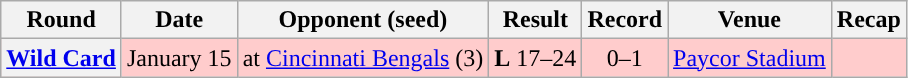<table class="wikitable" style="text-align:center">
<tr>
<th>Round</th>
<th>Date</th>
<th>Opponent (seed)</th>
<th>Result</th>
<th>Record</th>
<th>Venue</th>
<th>Recap</th>
</tr>
<tr style="background:#fcc">
<th><a href='#'>Wild Card</a></th>
<td>January 15</td>
<td>at <a href='#'>Cincinnati Bengals</a> (3)</td>
<td><strong>L</strong> 17–24</td>
<td>0–1</td>
<td><a href='#'>Paycor Stadium</a></td>
<td></td>
</tr>
</table>
